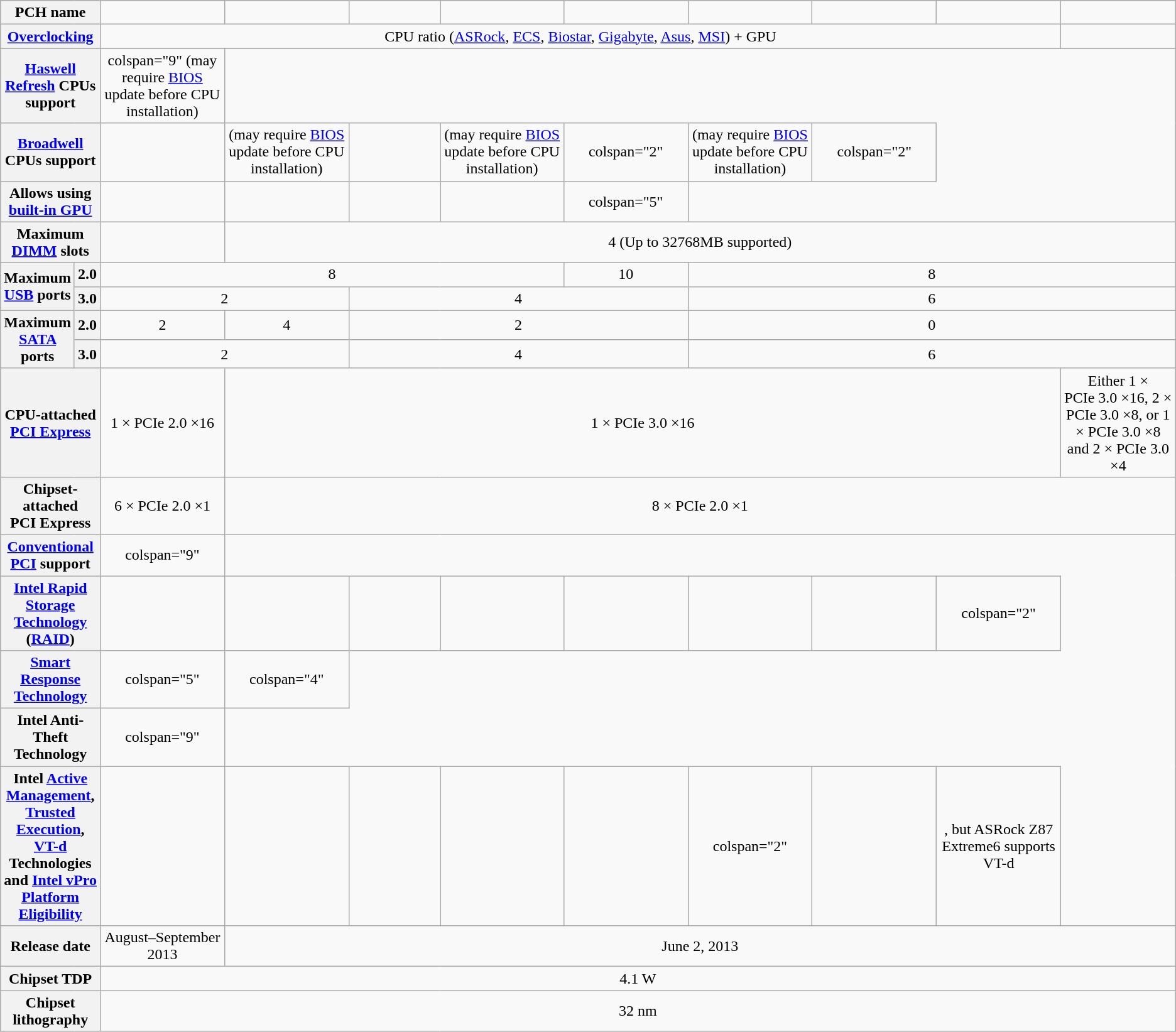<table class="wikitable sticky-header" style="text-align: center">
<tr>
<th colspan="2" style="width: 20em;">PCH name</th>
<td style="width: 10em;"></td>
<td style="width: 10em;"></td>
<td style="width: 10em;"></td>
<td style="width: 10em;"></td>
<td style="width: 10em;"></td>
<td style="width: 10em;"></td>
<td style="width: 10em;"></td>
<td style="width: 10em;"></td>
<td style="width: 10em;"></td>
</tr>
<tr>
<th colspan="2"><a href='#'>Overclocking</a></th>
<td colspan=8>CPU ratio (<a href='#'>ASRock</a>, <a href='#'>ECS</a>, <a href='#'>Biostar</a>, <a href='#'>Gigabyte</a>, <a href='#'>Asus</a>, <a href='#'>MSI</a>) + GPU</td>
<td></td>
</tr>
<tr>
<th colspan="2"><a href='#'>Haswell Refresh</a> CPUs support</th>
<td>colspan="9"  (may require <a href='#'>BIOS</a> update before CPU installation)</td>
</tr>
<tr>
<th colspan="2"><a href='#'>Broadwell</a> CPUs support</th>
<td></td>
<td> (may require <a href='#'>BIOS</a> update before CPU installation)</td>
<td></td>
<td> (may require <a href='#'>BIOS</a> update before CPU installation)</td>
<td>colspan="2" </td>
<td> (may require <a href='#'>BIOS</a> update before CPU installation)</td>
<td>colspan="2" </td>
</tr>
<tr>
<th colspan="2">Allows using <a href='#'>built-in GPU</a></th>
<td></td>
<td></td>
<td></td>
<td></td>
<td>colspan="5" </td>
</tr>
<tr>
<th colspan="2">Maximum <a href='#'>DIMM</a> slots</th>
<td></td>
<td colspan="8">4 (Up to 32768MB supported)</td>
</tr>
<tr>
<th rowspan="2">Maximum <br> <a href='#'>USB</a>  ports</th>
<th>2.0</th>
<td colspan="4">8</td>
<td>10</td>
<td colspan="4">8</td>
</tr>
<tr>
<th>3.0</th>
<td colspan="2">2</td>
<td colspan="3">4</td>
<td colspan="4">6</td>
</tr>
<tr>
<th rowspan="2">Maximum <a href='#'>SATA</a> ports</th>
<th>2.0</th>
<td>2</td>
<td>4</td>
<td colspan="3">2</td>
<td colspan="4">0</td>
</tr>
<tr>
<th>3.0</th>
<td colspan="2">2</td>
<td colspan="3">4</td>
<td colspan="4">6</td>
</tr>
<tr>
<th colspan="2">CPU-attached <a href='#'>PCI Express</a></th>
<td>1 × PCIe 2.0 ×16</td>
<td colspan="7">1 × PCIe 3.0 ×16</td>
<td>Either 1 × PCIe 3.0 ×16, 2 × PCIe 3.0 ×8, or 1 × PCIe 3.0 ×8 and 2 × PCIe 3.0 ×4</td>
</tr>
<tr>
<th colspan="2">Chipset-attached PCI Express</th>
<td>6 × PCIe 2.0 ×1</td>
<td colspan="8">8 × PCIe 2.0 ×1</td>
</tr>
<tr>
<th colspan="2"><a href='#'>Conventional PCI</a> support</th>
<td>colspan="9" </td>
</tr>
<tr>
<th colspan="2"><a href='#'>Intel Rapid Storage Technology</a> (<a href='#'>RAID</a>)</th>
<td></td>
<td></td>
<td></td>
<td></td>
<td></td>
<td></td>
<td></td>
<td>colspan="2" </td>
</tr>
<tr>
<th colspan="2"><a href='#'>Smart Response Technology</a></th>
<td>colspan="5" </td>
<td>colspan="4" </td>
</tr>
<tr>
<th colspan="2">Intel Anti-Theft Technology</th>
<td>colspan="9" </td>
</tr>
<tr>
<th colspan="2">Intel <a href='#'>Active Management</a>, <a href='#'>Trusted Execution</a>, <a href='#'>VT-d</a> Technologies and <a href='#'>Intel vPro Platform Eligibility</a></th>
<td></td>
<td></td>
<td></td>
<td></td>
<td></td>
<td>colspan="2" </td>
<td></td>
<td>, but ASRock Z87 Extreme6 supports VT-d</td>
</tr>
<tr>
<th colspan="2">Release date</th>
<td>August–September 2013</td>
<td colspan="8">June 2, 2013</td>
</tr>
<tr>
<th colspan="2">Chipset TDP</th>
<td colspan="9">4.1 W</td>
</tr>
<tr>
<th colspan="2">Chipset lithography</th>
<td colspan="9">32 nm</td>
</tr>
</table>
